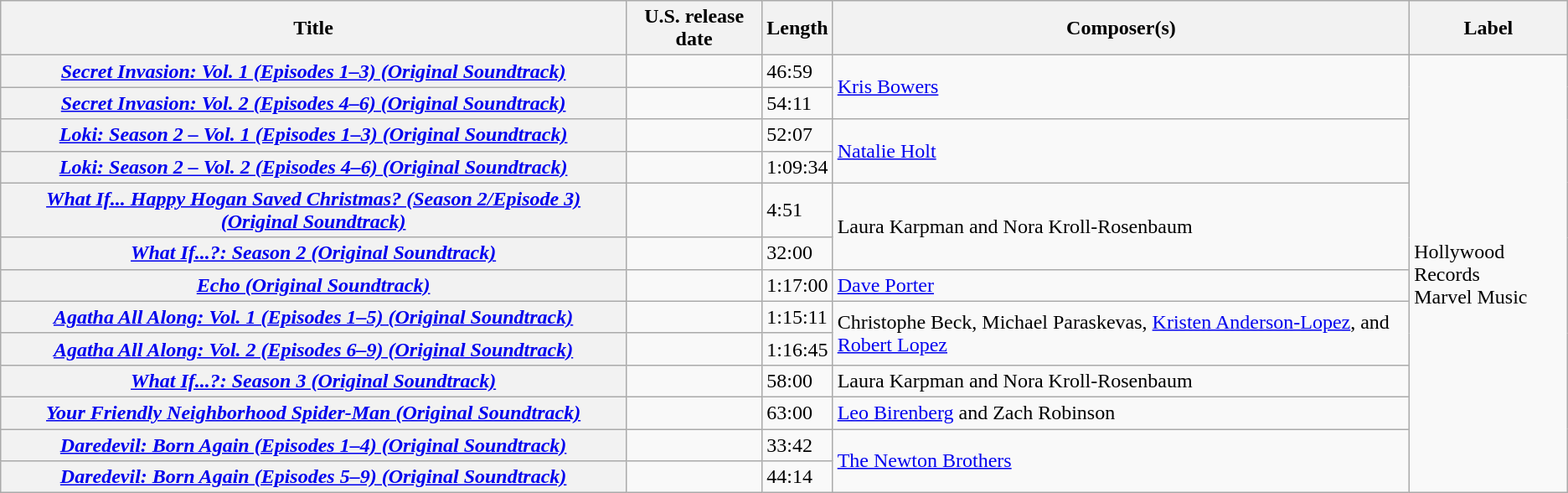<table class="wikitable plainrowheaders col2left col3left defaultcenter">
<tr>
<th scope="col">Title</th>
<th scope="col">U.S. release date</th>
<th scope="col">Length</th>
<th scope="col">Composer(s)</th>
<th scope="col">Label</th>
</tr>
<tr>
<th scope="row"><em><a href='#'>Secret Invasion: Vol. 1 (Episodes 1–3) (Original Soundtrack)</a></em></th>
<td></td>
<td>46:59</td>
<td rowspan="2"><a href='#'>Kris Bowers</a></td>
<td rowspan="13">Hollywood Records<br>Marvel Music</td>
</tr>
<tr>
<th scope="row"><em><a href='#'>Secret Invasion: Vol. 2 (Episodes 4–6) (Original Soundtrack)</a></em></th>
<td></td>
<td>54:11</td>
</tr>
<tr>
<th scope="row"><em><a href='#'>Loki: Season 2 – Vol. 1 (Episodes 1–3) (Original Soundtrack)</a></em></th>
<td></td>
<td>52:07</td>
<td rowspan="2"><a href='#'>Natalie Holt</a></td>
</tr>
<tr>
<th scope="row"><em><a href='#'>Loki: Season 2 – Vol. 2 (Episodes 4–6) (Original Soundtrack)</a></em></th>
<td></td>
<td>1:09:34</td>
</tr>
<tr>
<th scope="row"><em><a href='#'>What If... Happy Hogan Saved Christmas? (Season 2/Episode 3) (Original Soundtrack)</a></em></th>
<td></td>
<td>4:51</td>
<td rowspan="2">Laura Karpman and Nora Kroll-Rosenbaum</td>
</tr>
<tr>
<th scope="row"><em><a href='#'>What If...?: Season 2 (Original Soundtrack)</a></em></th>
<td></td>
<td>32:00</td>
</tr>
<tr>
<th scope="row"><em><a href='#'>Echo (Original Soundtrack)</a></em></th>
<td></td>
<td>1:17:00</td>
<td><a href='#'>Dave Porter</a></td>
</tr>
<tr>
<th scope="row"><em><a href='#'>Agatha All Along: Vol. 1 (Episodes 1–5) (Original Soundtrack)</a></em></th>
<td></td>
<td>1:15:11</td>
<td rowspan="2">Christophe Beck, Michael Paraskevas, <a href='#'>Kristen Anderson-Lopez</a>, and <a href='#'>Robert Lopez</a></td>
</tr>
<tr>
<th scope="row"><em><a href='#'>Agatha All Along: Vol. 2 (Episodes 6–9) (Original Soundtrack)</a></em></th>
<td></td>
<td>1:16:45</td>
</tr>
<tr>
<th scope="row"><em><a href='#'>What If...?: Season 3 (Original Soundtrack)</a></em></th>
<td></td>
<td>58:00</td>
<td>Laura Karpman and Nora Kroll-Rosenbaum</td>
</tr>
<tr>
<th scope="row"><em><a href='#'>Your Friendly Neighborhood Spider-Man (Original Soundtrack)</a></em></th>
<td></td>
<td>63:00</td>
<td><a href='#'>Leo Birenberg</a> and Zach Robinson</td>
</tr>
<tr>
<th scope="row"><em><a href='#'>Daredevil: Born Again (Episodes 1–4) (Original Soundtrack)</a></em></th>
<td></td>
<td>33:42</td>
<td rowspan="2"><a href='#'>The Newton Brothers</a></td>
</tr>
<tr>
<th scope="row"><em><a href='#'>Daredevil: Born Again (Episodes 5–9) (Original Soundtrack)</a></em></th>
<td></td>
<td>44:14</td>
</tr>
</table>
